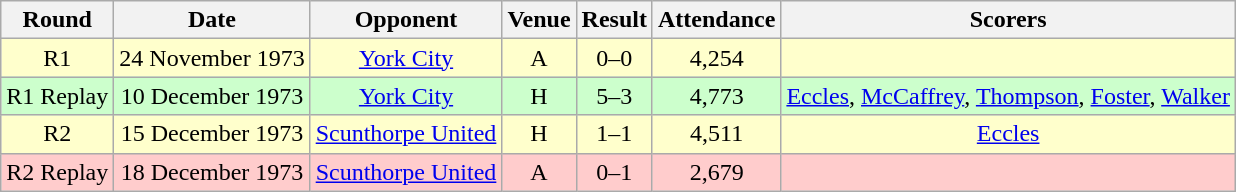<table class="wikitable" style="font-size:100%; text-align:center">
<tr>
<th>Round</th>
<th>Date</th>
<th>Opponent</th>
<th>Venue</th>
<th>Result</th>
<th>Attendance</th>
<th>Scorers</th>
</tr>
<tr style="background-color: #FFFFCC;">
<td>R1</td>
<td>24 November 1973</td>
<td><a href='#'>York City</a></td>
<td>A</td>
<td>0–0</td>
<td>4,254</td>
<td></td>
</tr>
<tr style="background-color: #CCFFCC;">
<td>R1 Replay</td>
<td>10 December 1973</td>
<td><a href='#'>York City</a></td>
<td>H</td>
<td>5–3</td>
<td>4,773</td>
<td><a href='#'>Eccles</a>, <a href='#'>McCaffrey</a>, <a href='#'>Thompson</a>, <a href='#'>Foster</a>, <a href='#'>Walker</a></td>
</tr>
<tr style="background-color: #FFFFCC;">
<td>R2</td>
<td>15 December 1973</td>
<td><a href='#'>Scunthorpe United</a></td>
<td>H</td>
<td>1–1</td>
<td>4,511</td>
<td><a href='#'>Eccles</a></td>
</tr>
<tr style="background-color: #FFCCCC;">
<td>R2 Replay</td>
<td>18 December 1973</td>
<td><a href='#'>Scunthorpe United</a></td>
<td>A</td>
<td>0–1</td>
<td>2,679</td>
<td></td>
</tr>
</table>
